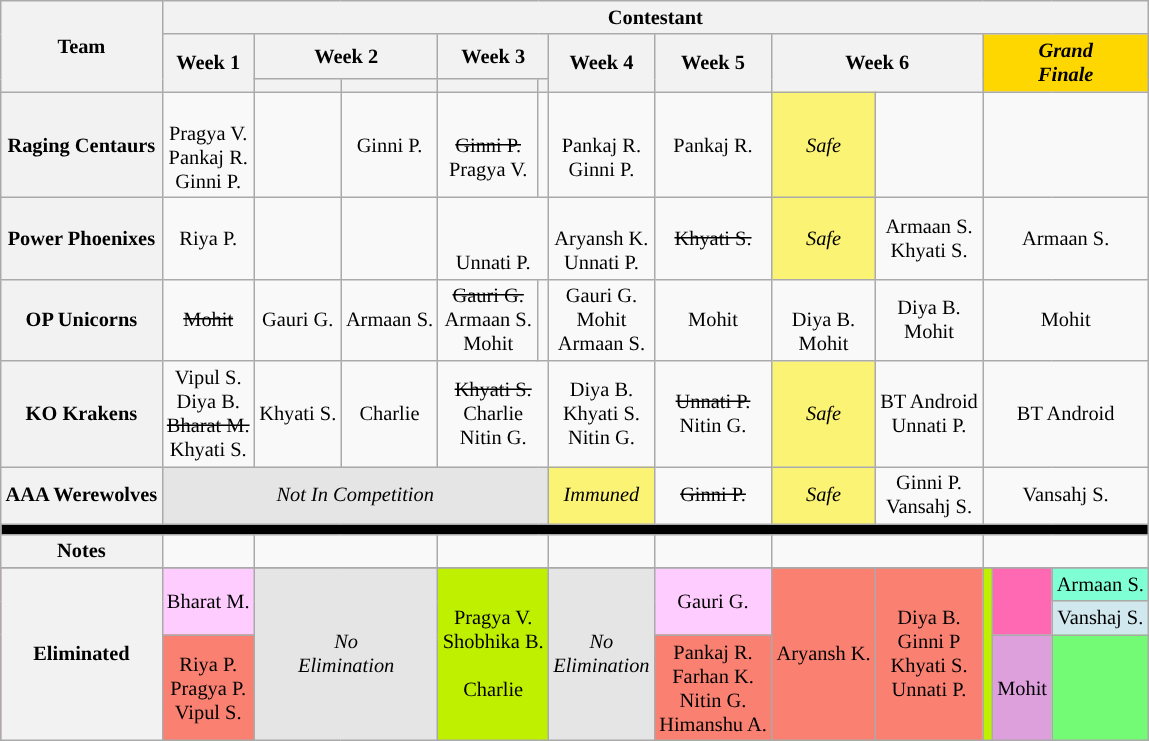<table class="wikitable" style="text-align:center; font-size:85%;">
<tr>
<th rowspan="3">Team</th>
<th colspan="12">Contestant</th>
</tr>
<tr>
<th rowspan="2">Week 1</th>
<th colspan="2">Week 2</th>
<th colspan="2">Week 3</th>
<th rowspan="2">Week 4</th>
<th rowspan="2">Week 5</th>
<th rowspan="2" colspan="2">Week 6</th>
<th rowspan="2" colspan="3" style="background:gold;"><em>Grand<br>Finale</em></th>
</tr>
<tr>
<th></th>
<th></th>
<th></th>
<th></th>
</tr>
<tr>
<th>Raging Centaurs</th>
<td><br>Pragya V.<br>Pankaj R.<br>Ginni P.</td>
<td></td>
<td>Ginni P.</td>
<td><br><s>Ginni P.</s><br>Pragya V.</td>
<td></td>
<td><br>Pankaj R.<br>Ginni P.</td>
<td>Pankaj R.</td>
<td style="background:#FBF373;"><em>Safe</em></td>
<td><br></td>
<td colspan="3"><br></td>
</tr>
<tr>
<th>Power Phoenixes</th>
<td>Riya P.</td>
<td></td>
<td></td>
<td colspan="2"><s></s><br> <br>Unnati P.</td>
<td><br>Aryansh K.<br>Unnati P.</td>
<td><s>Khyati S.</s><br></td>
<td style="background:#FBF373;"><em>Safe</em></td>
<td>Armaan S.<br>Khyati S.</td>
<td colspan="3">Armaan S.</td>
</tr>
<tr>
<th>OP Unicorns</th>
<td><s>Mohit</s><br></td>
<td>Gauri G.</td>
<td>Armaan S.</td>
<td><s>Gauri G.</s><br>Armaan S.<br>Mohit<br></td>
<td></td>
<td>Gauri G.<br>Mohit<br>Armaan S.</td>
<td>Mohit</td>
<td><br>Diya B.<br>Mohit</td>
<td>Diya B.<br>Mohit</td>
<td colspan="3">Mohit</td>
</tr>
<tr>
<th>KO Krakens</th>
<td>Vipul S.<br>Diya B.<br>		<s>Bharat M.</s><br>Khyati S.</td>
<td>Khyati S.</td>
<td>Charlie</td>
<td colspan="2"><s>Khyati S.</s><br>Charlie<br>Nitin G.</td>
<td>Diya B.<br>Khyati S.<br>Nitin G.</td>
<td><s>Unnati P.</s><br>Nitin G.</td>
<td style="background:#FBF373;"><em>Safe</em></td>
<td>BT Android<br>Unnati P.</td>
<td colspan="3">BT Android</td>
</tr>
<tr>
<th>AAA Werewolves</th>
<td colspan="5" style="background:#E5E5E5;"><em>Not In Competition</em></td>
<td style="background:#FBF373;"><em>Immuned</em></td>
<td><s>Ginni P.</s><br></td>
<td style="background:#FBF373;"><em>Safe</em></td>
<td>Ginni P.<br>Vansahj S.</td>
<td colspan="3">Vansahj S.</td>
</tr>
<tr>
<td colspan="13" style="background:#000;"></td>
</tr>
<tr>
<th>Notes</th>
<td></td>
<td colspan="2"></td>
<td colspan="2"></td>
<td></td>
<td></td>
<td colspan="2"></td>
<td colspan="3"></td>
</tr>
<tr>
</tr>
<tr style="background:#FA8072;">
<th rowspan="3">Eliminated</th>
<td rowspan="2" style="background:#fcf;">Bharat M.</td>
<td colspan="2" rowspan="3" style="background:#E5E5E5"><em>No<br>Elimination</em></td>
<td colspan="2" rowspan="3" style="background:#BFF000;">Pragya V.<br>Shobhika B.<br><br>Charlie</td>
<td rowspan="3" style="background:#E5E5E5"><em>No<br>Elimination</em></td>
<td rowspan="2" style="background:#fcf;">Gauri G.</td>
<td rowspan="3" style="background:#FA8072">Aryansh K.</td>
<td rowspan="3" style="background:#FA8072">Diya B.<br>Ginni P<br>Khyati S.<br>Unnati P.</td>
<td rowspan="3" style="background:#BFF000;"></td>
<td rowspan="2" style="background:#FF69B4;"></td>
<td style="background:#7FFFD4;">Armaan S.</td>
</tr>
<tr>
<td style="background:#D1E8EF;">Vanshaj S.</td>
</tr>
<tr>
<td style="background:#FA8072;">Riya P.<br>Pragya P.<br>Vipul S.</td>
<td style="background:#FA8072;">Pankaj R.<br>Farhan K.<br>Nitin G.<br>Himanshu A.</td>
<td style="background:#DDA0DD;">Mohit</td>
<td style="background:#73FB76;"></td>
</tr>
</table>
